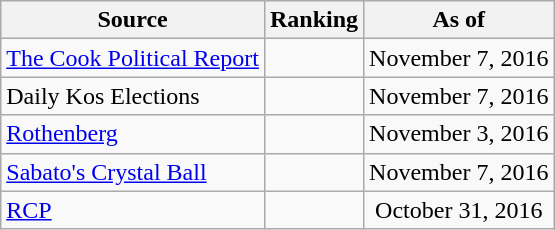<table class="wikitable" style="text-align:center">
<tr>
<th>Source</th>
<th>Ranking</th>
<th>As of</th>
</tr>
<tr>
<td align=left><a href='#'>The Cook Political Report</a></td>
<td></td>
<td>November 7, 2016</td>
</tr>
<tr>
<td align=left>Daily Kos Elections</td>
<td></td>
<td>November 7, 2016</td>
</tr>
<tr>
<td align=left><a href='#'>Rothenberg</a></td>
<td></td>
<td>November 3, 2016</td>
</tr>
<tr>
<td align=left><a href='#'>Sabato's Crystal Ball</a></td>
<td></td>
<td>November 7, 2016</td>
</tr>
<tr>
<td align="left"><a href='#'>RCP</a></td>
<td></td>
<td>October 31, 2016</td>
</tr>
</table>
